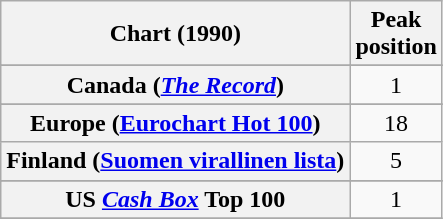<table class="wikitable sortable plainrowheaders" style="text-align:center">
<tr>
<th>Chart (1990)</th>
<th>Peak<br>position</th>
</tr>
<tr>
</tr>
<tr>
</tr>
<tr>
</tr>
<tr>
<th scope="row">Canada (<em><a href='#'>The Record</a></em>)</th>
<td>1</td>
</tr>
<tr>
</tr>
<tr>
</tr>
<tr>
<th scope="row">Europe (<a href='#'>Eurochart Hot 100</a>)</th>
<td>18</td>
</tr>
<tr>
<th scope="row">Finland (<a href='#'>Suomen virallinen lista</a>)</th>
<td>5</td>
</tr>
<tr>
</tr>
<tr>
</tr>
<tr>
</tr>
<tr>
</tr>
<tr>
</tr>
<tr>
</tr>
<tr>
</tr>
<tr>
</tr>
<tr>
</tr>
<tr>
</tr>
<tr>
</tr>
<tr>
<th scope="row">US <em><a href='#'>Cash Box</a></em> Top 100</th>
<td>1</td>
</tr>
<tr>
</tr>
</table>
